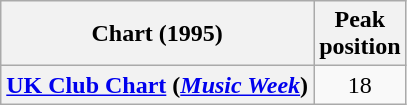<table class="wikitable plainrowheaders" style="text-align:center">
<tr>
<th scope="col">Chart (1995)</th>
<th scope="col">Peak<br>position</th>
</tr>
<tr>
<th scope="row"><a href='#'>UK Club Chart</a> (<em><a href='#'>Music Week</a></em>)</th>
<td>18</td>
</tr>
</table>
